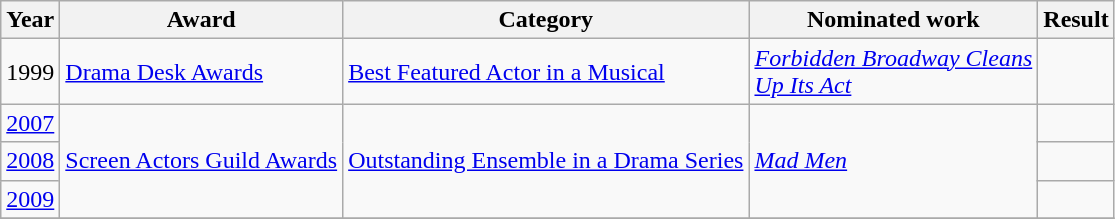<table class="wikitable">
<tr>
<th>Year</th>
<th>Award</th>
<th>Category</th>
<th>Nominated work</th>
<th>Result</th>
</tr>
<tr>
<td>1999</td>
<td><a href='#'>Drama Desk Awards</a></td>
<td><a href='#'>Best Featured Actor in a Musical</a></td>
<td><em><a href='#'>Forbidden Broadway Cleans <br> Up Its Act</a></em></td>
<td></td>
</tr>
<tr>
<td><a href='#'>2007</a></td>
<td rowspan=3><a href='#'>Screen Actors Guild Awards</a></td>
<td rowspan=3><a href='#'>Outstanding Ensemble in a Drama Series</a></td>
<td rowspan=3><em><a href='#'>Mad Men</a></em></td>
<td></td>
</tr>
<tr>
<td><a href='#'>2008</a></td>
<td></td>
</tr>
<tr>
<td><a href='#'>2009</a></td>
<td></td>
</tr>
<tr>
</tr>
</table>
